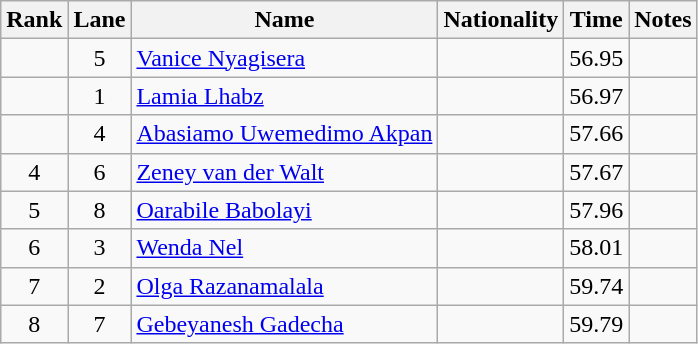<table class="wikitable sortable" style="text-align:center">
<tr>
<th>Rank</th>
<th>Lane</th>
<th>Name</th>
<th>Nationality</th>
<th>Time</th>
<th>Notes</th>
</tr>
<tr>
<td></td>
<td>5</td>
<td align=left><a href='#'>Vanice Nyagisera</a></td>
<td align=left></td>
<td>56.95</td>
<td></td>
</tr>
<tr>
<td></td>
<td>1</td>
<td align=left><a href='#'>Lamia Lhabz</a></td>
<td align=left></td>
<td>56.97</td>
<td></td>
</tr>
<tr>
<td></td>
<td>4</td>
<td align=left><a href='#'>Abasiamo Uwemedimo Akpan</a></td>
<td align=left></td>
<td>57.66</td>
<td></td>
</tr>
<tr>
<td>4</td>
<td>6</td>
<td align=left><a href='#'>Zeney van der Walt</a></td>
<td align=left></td>
<td>57.67</td>
<td></td>
</tr>
<tr>
<td>5</td>
<td>8</td>
<td align=left><a href='#'>Oarabile Babolayi</a></td>
<td align=left></td>
<td>57.96</td>
<td></td>
</tr>
<tr>
<td>6</td>
<td>3</td>
<td align=left><a href='#'>Wenda Nel</a></td>
<td align=left></td>
<td>58.01</td>
<td></td>
</tr>
<tr>
<td>7</td>
<td>2</td>
<td align=left><a href='#'>Olga Razanamalala</a></td>
<td align=left></td>
<td>59.74</td>
<td></td>
</tr>
<tr>
<td>8</td>
<td>7</td>
<td align=left><a href='#'>Gebeyanesh Gadecha</a></td>
<td align=left></td>
<td>59.79</td>
<td></td>
</tr>
</table>
